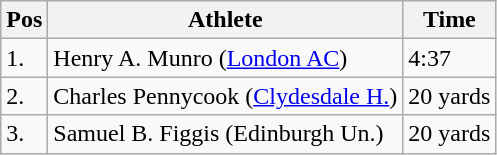<table class="wikitable">
<tr>
<th>Pos</th>
<th>Athlete</th>
<th>Time</th>
</tr>
<tr>
<td>1.</td>
<td>Henry A. Munro (<a href='#'>London AC</a>)</td>
<td>4:37</td>
</tr>
<tr>
<td>2.</td>
<td>Charles Pennycook (<a href='#'>Clydesdale H.</a>)</td>
<td>20 yards</td>
</tr>
<tr>
<td>3.</td>
<td>Samuel B. Figgis (Edinburgh Un.)</td>
<td>20 yards</td>
</tr>
</table>
